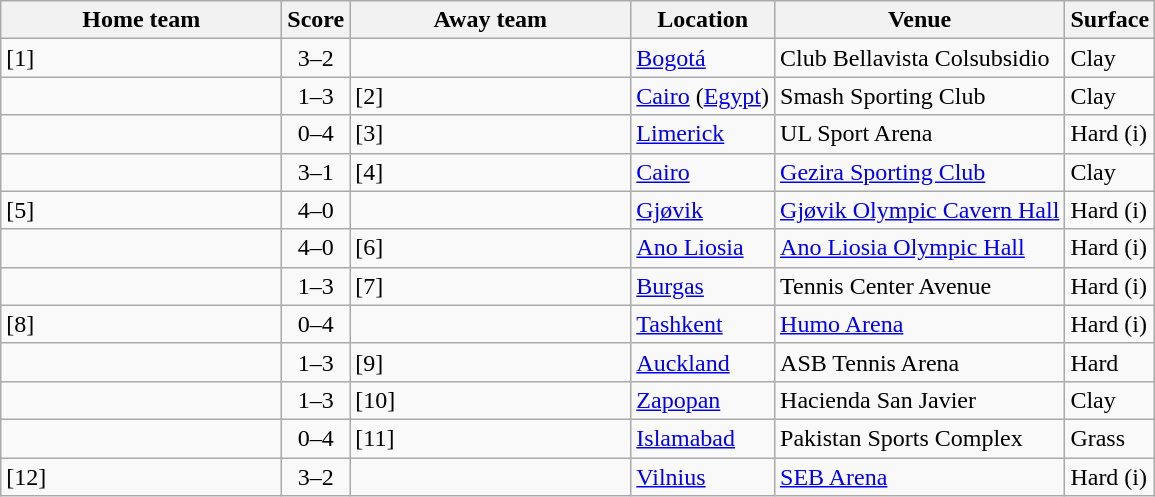<table class="wikitable nowrap">
<tr>
<th width=180>Home team</th>
<th>Score</th>
<th width=180>Away team</th>
<th>Location</th>
<th>Venue</th>
<th>Surface</th>
</tr>
<tr>
<td><strong></strong> [1]</td>
<td align=center>3–2</td>
<td></td>
<td><a href='#'>Bogotá</a></td>
<td>Club Bellavista Colsubsidio</td>
<td>Clay</td>
</tr>
<tr>
<td></td>
<td align=center>1–3</td>
<td><strong></strong> [2]</td>
<td><a href='#'>Cairo</a> (<a href='#'>Egypt</a>)</td>
<td>Smash Sporting Club</td>
<td>Clay</td>
</tr>
<tr>
<td></td>
<td align=center>0–4</td>
<td><strong></strong> [3]</td>
<td><a href='#'>Limerick</a></td>
<td>UL Sport Arena</td>
<td>Hard (i)</td>
</tr>
<tr>
<td><strong></strong></td>
<td align=center>3–1</td>
<td> [4]</td>
<td><a href='#'>Cairo</a></td>
<td><a href='#'>Gezira Sporting Club</a></td>
<td>Clay</td>
</tr>
<tr>
<td><strong></strong> [5]</td>
<td align=center>4–0</td>
<td></td>
<td><a href='#'>Gjøvik</a></td>
<td><a href='#'>Gjøvik Olympic Cavern Hall</a></td>
<td>Hard (i)</td>
</tr>
<tr>
<td><strong></strong></td>
<td align=center>4–0</td>
<td> [6]</td>
<td><a href='#'>Ano Liosia</a></td>
<td><a href='#'>Ano Liosia Olympic Hall</a></td>
<td>Hard (i)</td>
</tr>
<tr>
<td></td>
<td align=center>1–3</td>
<td><strong></strong> [7]</td>
<td><a href='#'>Burgas</a></td>
<td>Tennis Center Avenue</td>
<td>Hard (i)</td>
</tr>
<tr>
<td> [8]</td>
<td align=center>0–4</td>
<td><strong></strong></td>
<td><a href='#'>Tashkent</a></td>
<td><a href='#'>Humo Arena</a></td>
<td>Hard (i)</td>
</tr>
<tr>
<td></td>
<td align=center>1–3</td>
<td><strong></strong> [9]</td>
<td><a href='#'>Auckland</a></td>
<td>ASB Tennis Arena</td>
<td>Hard</td>
</tr>
<tr>
<td></td>
<td align=center>1–3</td>
<td><strong></strong> [10]</td>
<td><a href='#'>Zapopan</a></td>
<td>Hacienda San Javier</td>
<td>Clay</td>
</tr>
<tr>
<td></td>
<td align=center>0–4</td>
<td><strong></strong> [11]</td>
<td><a href='#'>Islamabad</a></td>
<td>Pakistan Sports Complex</td>
<td>Grass</td>
</tr>
<tr>
<td><strong></strong> [12]</td>
<td align=center>3–2</td>
<td></td>
<td><a href='#'>Vilnius</a></td>
<td><a href='#'>SEB Arena</a></td>
<td>Hard (i)</td>
</tr>
</table>
